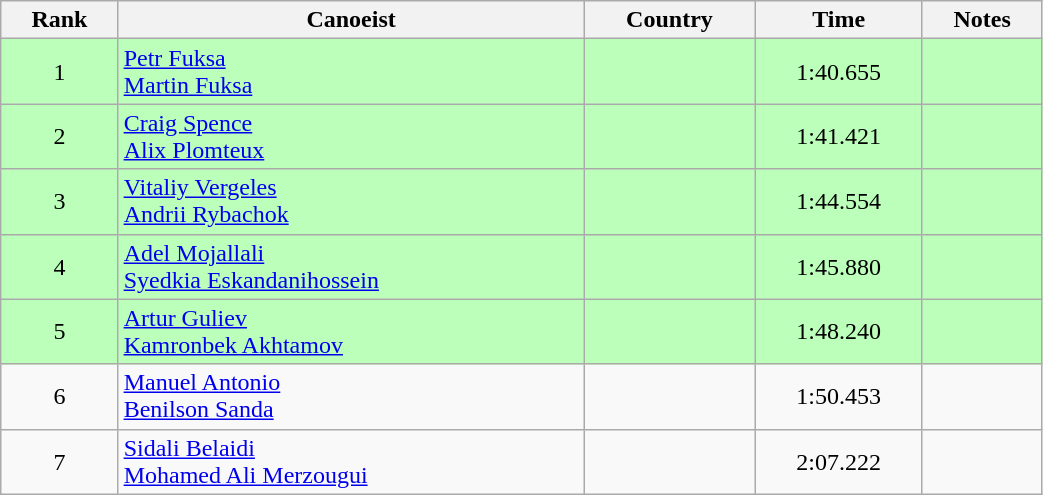<table class="wikitable" style="text-align:center;width: 55%">
<tr>
<th>Rank</th>
<th>Canoeist</th>
<th>Country</th>
<th>Time</th>
<th>Notes</th>
</tr>
<tr bgcolor=bbffbb>
<td>1</td>
<td align="left"><a href='#'>Petr Fuksa</a><br><a href='#'>Martin Fuksa</a></td>
<td align="left"></td>
<td>1:40.655</td>
<td></td>
</tr>
<tr bgcolor=bbffbb>
<td>2</td>
<td align="left"><a href='#'>Craig Spence</a><br><a href='#'>Alix Plomteux</a></td>
<td align="left"></td>
<td>1:41.421</td>
<td></td>
</tr>
<tr bgcolor=bbffbb>
<td>3</td>
<td align="left"><a href='#'>Vitaliy Vergeles</a><br><a href='#'>Andrii Rybachok</a></td>
<td align="left"></td>
<td>1:44.554</td>
<td></td>
</tr>
<tr bgcolor=bbffbb>
<td>4</td>
<td align="left"><a href='#'>Adel Mojallali</a><br><a href='#'>Syedkia Eskandanihossein</a></td>
<td align="left"></td>
<td>1:45.880</td>
<td></td>
</tr>
<tr bgcolor=bbffbb>
<td>5</td>
<td align="left"><a href='#'>Artur Guliev</a><br><a href='#'>Kamronbek Akhtamov</a></td>
<td align="left"></td>
<td>1:48.240</td>
<td></td>
</tr>
<tr>
<td>6</td>
<td align="left"><a href='#'>Manuel Antonio</a><br><a href='#'>Benilson Sanda</a></td>
<td align="left"></td>
<td>1:50.453</td>
<td></td>
</tr>
<tr>
<td>7</td>
<td align="left"><a href='#'>Sidali Belaidi</a><br><a href='#'>Mohamed Ali Merzougui</a></td>
<td align="left"></td>
<td>2:07.222</td>
<td></td>
</tr>
</table>
